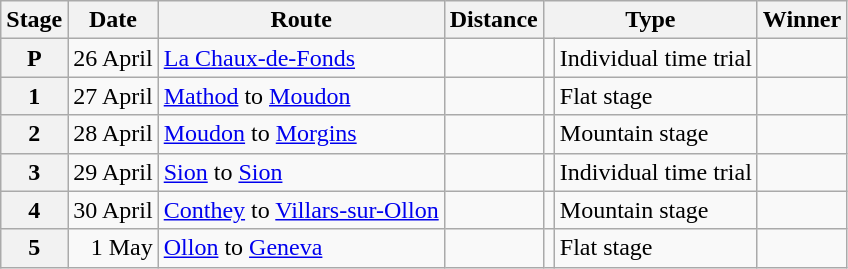<table class="wikitable">
<tr>
<th scope=col>Stage</th>
<th scope=col>Date</th>
<th scope=col>Route</th>
<th scope=col>Distance</th>
<th scope=col colspan="2">Type</th>
<th scope=col>Winner</th>
</tr>
<tr>
<th scope=row>P</th>
<td style="text-align:right;">26 April</td>
<td><a href='#'>La Chaux-de-Fonds</a></td>
<td></td>
<td></td>
<td>Individual time trial</td>
<td></td>
</tr>
<tr>
<th scope=row>1</th>
<td style="text-align:right;">27 April</td>
<td><a href='#'>Mathod</a> to <a href='#'>Moudon</a></td>
<td></td>
<td></td>
<td>Flat stage</td>
<td></td>
</tr>
<tr>
<th scope=row>2</th>
<td style="text-align:right;">28 April</td>
<td><a href='#'>Moudon</a> to <a href='#'>Morgins</a></td>
<td></td>
<td></td>
<td>Mountain stage</td>
<td></td>
</tr>
<tr>
<th scope=row>3</th>
<td style="text-align:right;">29 April</td>
<td><a href='#'>Sion</a> to <a href='#'>Sion</a></td>
<td></td>
<td></td>
<td>Individual time trial</td>
<td></td>
</tr>
<tr>
<th scope=row>4</th>
<td style="text-align:right;">30 April</td>
<td><a href='#'>Conthey</a> to <a href='#'>Villars-sur-Ollon</a></td>
<td></td>
<td></td>
<td>Mountain stage</td>
<td></td>
</tr>
<tr>
<th scope=row>5</th>
<td style="text-align:right;">1 May</td>
<td><a href='#'>Ollon</a> to <a href='#'>Geneva</a></td>
<td></td>
<td></td>
<td>Flat stage</td>
<td></td>
</tr>
</table>
